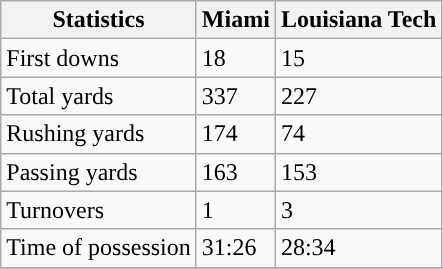<table class="wikitable" style="float: left;">
<tr>
<th>Statistics</th>
<th>Miami</th>
<th>Louisiana Tech</th>
</tr>
<tr>
<td>First downs</td>
<td>18</td>
<td>15</td>
</tr>
<tr>
<td>Total yards</td>
<td>337</td>
<td>227</td>
</tr>
<tr>
<td>Rushing yards</td>
<td>174</td>
<td>74</td>
</tr>
<tr>
<td>Passing yards</td>
<td>163</td>
<td>153</td>
</tr>
<tr>
<td>Turnovers</td>
<td>1</td>
<td>3</td>
</tr>
<tr>
<td>Time of possession</td>
<td>31:26</td>
<td>28:34</td>
</tr>
<tr>
</tr>
</table>
